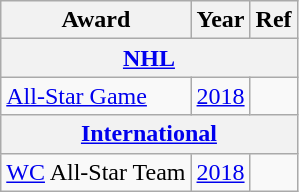<table class="wikitable">
<tr>
<th>Award</th>
<th>Year</th>
<th>Ref</th>
</tr>
<tr>
<th colspan="3"><a href='#'>NHL</a></th>
</tr>
<tr>
<td><a href='#'>All-Star Game</a></td>
<td><a href='#'>2018</a></td>
<td></td>
</tr>
<tr>
<th colspan="3"><a href='#'>International</a></th>
</tr>
<tr>
<td><a href='#'>WC</a> All-Star Team</td>
<td><a href='#'>2018</a></td>
<td></td>
</tr>
</table>
